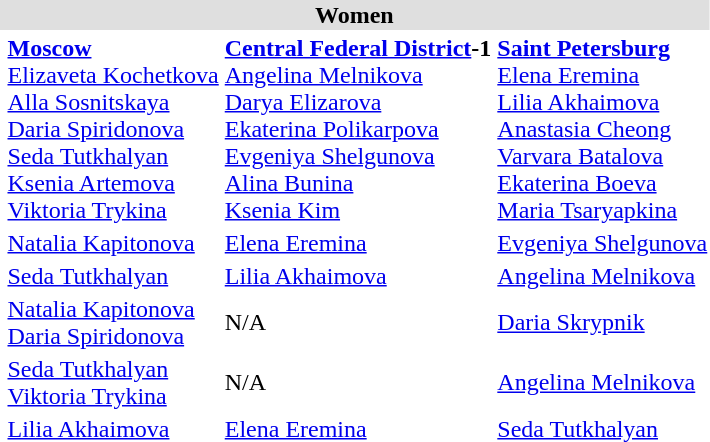<table>
<tr bgcolor="DFDFDF">
<td colspan="4" align="center"><strong>Women</strong></td>
</tr>
<tr>
<td><br></td>
<td><strong><a href='#'>Moscow</a></strong><br><a href='#'>Elizaveta Kochetkova</a><br><a href='#'>Alla Sosnitskaya</a><br><a href='#'>Daria Spiridonova</a><br><a href='#'>Seda Tutkhalyan</a><br><a href='#'>Ksenia Artemova</a><br><a href='#'>Viktoria Trykina</a><br></td>
<td><strong><a href='#'>Central Federal District</a>-1</strong><br><a href='#'>Angelina Melnikova</a><br><a href='#'>Darya Elizarova</a><br><a href='#'>Ekaterina Polikarpova</a><br><a href='#'>Evgeniya Shelgunova</a><br><a href='#'>Alina Bunina</a><br><a href='#'>Ksenia Kim</a></td>
<td><strong><a href='#'>Saint Petersburg</a></strong><br><a href='#'>Elena Eremina</a><br><a href='#'>Lilia Akhaimova</a><br><a href='#'>Anastasia Cheong</a><br><a href='#'>Varvara Batalova</a><br><a href='#'>Ekaterina Boeva</a><br><a href='#'>Maria Tsaryapkina</a></td>
</tr>
<tr>
<th scope=row style="text-align:left"><br></th>
<td><a href='#'>Natalia Kapitonova</a></td>
<td><a href='#'>Elena Eremina</a></td>
<td><a href='#'>Evgeniya Shelgunova</a></td>
</tr>
<tr>
<td><br></td>
<td><a href='#'>Seda Tutkhalyan</a></td>
<td><a href='#'>Lilia Akhaimova</a></td>
<td><a href='#'>Angelina Melnikova</a></td>
</tr>
<tr>
<td><br></td>
<td><a href='#'>Natalia Kapitonova</a><br><a href='#'>Daria Spiridonova</a></td>
<td>N/A</td>
<td><a href='#'>Daria Skrypnik</a></td>
</tr>
<tr>
<td><br></td>
<td><a href='#'>Seda Tutkhalyan</a><br><a href='#'>Viktoria Trykina</a></td>
<td>N/A</td>
<td><a href='#'>Angelina Melnikova</a></td>
</tr>
<tr>
<td><br></td>
<td><a href='#'>Lilia Akhaimova</a></td>
<td><a href='#'>Elena Eremina</a></td>
<td><a href='#'>Seda Tutkhalyan</a></td>
</tr>
</table>
